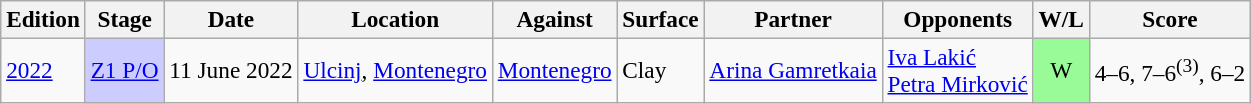<table class=wikitable style=font-size:97%>
<tr>
<th>Edition</th>
<th>Stage</th>
<th>Date</th>
<th>Location</th>
<th>Against</th>
<th>Surface</th>
<th>Partner</th>
<th>Opponents</th>
<th>W/L</th>
<th>Score</th>
</tr>
<tr>
<td rowspan="1"><a href='#'>2022</a></td>
<td style="background:#ccf;" rowspan="1"><a href='#'>Z1 P/O</a></td>
<td rowspan="1">11 June 2022</td>
<td rowspan="1"><a href='#'>Ulcinj</a>, <a href='#'>Montenegro</a></td>
<td> <a href='#'>Montenegro</a></td>
<td rowspan="1">Clay</td>
<td><a href='#'>Arina Gamretkaia</a></td>
<td> <a href='#'>Iva Lakić</a> <br>  <a href='#'>Petra Mirković</a></td>
<td style="text-align:center; background:#98fb98;">W</td>
<td>4–6, 7–6<sup>(3)</sup>, 6–2</td>
</tr>
</table>
